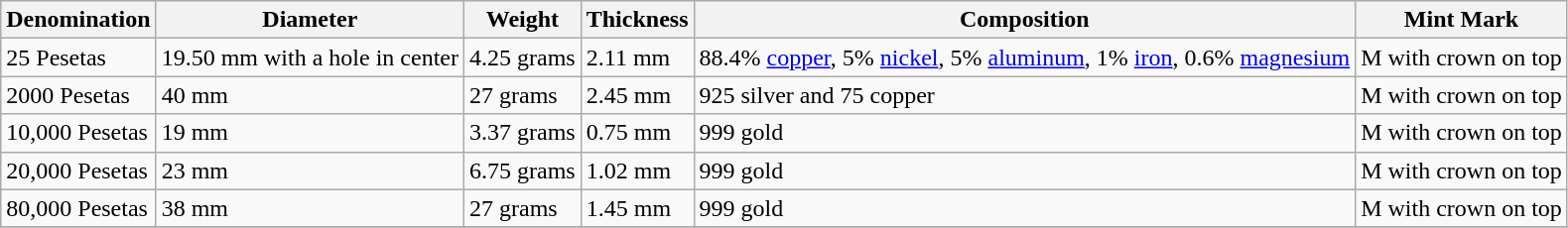<table class="wikitable sortable">
<tr>
<th>Denomination</th>
<th>Diameter</th>
<th>Weight</th>
<th>Thickness</th>
<th>Composition</th>
<th>Mint Mark</th>
</tr>
<tr>
<td>25 Pesetas </td>
<td>19.50 mm with a hole in center</td>
<td>4.25 grams</td>
<td>2.11 mm</td>
<td>88.4% <a href='#'>copper</a>, 5% <a href='#'>nickel</a>, 5% <a href='#'>aluminum</a>, 1% <a href='#'>iron</a>, 0.6% <a href='#'>magnesium</a></td>
<td>M with crown on top</td>
</tr>
<tr>
<td>2000 Pesetas </td>
<td>40 mm</td>
<td>27 grams</td>
<td>2.45 mm</td>
<td>925 silver and 75 copper</td>
<td>M with crown on top</td>
</tr>
<tr>
<td>10,000 Pesetas </td>
<td>19 mm</td>
<td>3.37 grams</td>
<td>0.75 mm</td>
<td>999 gold</td>
<td>M with crown on top</td>
</tr>
<tr>
<td>20,000 Pesetas </td>
<td>23 mm</td>
<td>6.75 grams</td>
<td>1.02 mm</td>
<td>999 gold</td>
<td>M with crown on top</td>
</tr>
<tr>
<td>80,000 Pesetas </td>
<td>38 mm</td>
<td>27 grams</td>
<td>1.45 mm</td>
<td>999 gold</td>
<td>M with crown on top</td>
</tr>
<tr>
</tr>
</table>
